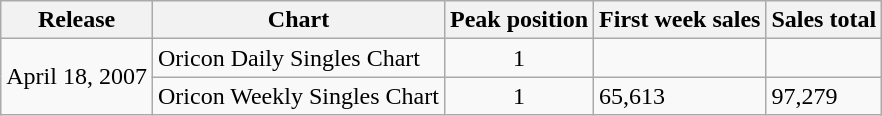<table class="wikitable">
<tr>
<th>Release</th>
<th>Chart</th>
<th>Peak position</th>
<th>First week sales</th>
<th>Sales total</th>
</tr>
<tr>
<td rowspan="2">April 18, 2007</td>
<td>Oricon Daily Singles Chart</td>
<td align="center">1</td>
<td></td>
<td></td>
</tr>
<tr>
<td>Oricon Weekly Singles Chart</td>
<td align="center">1</td>
<td>65,613</td>
<td>97,279</td>
</tr>
</table>
